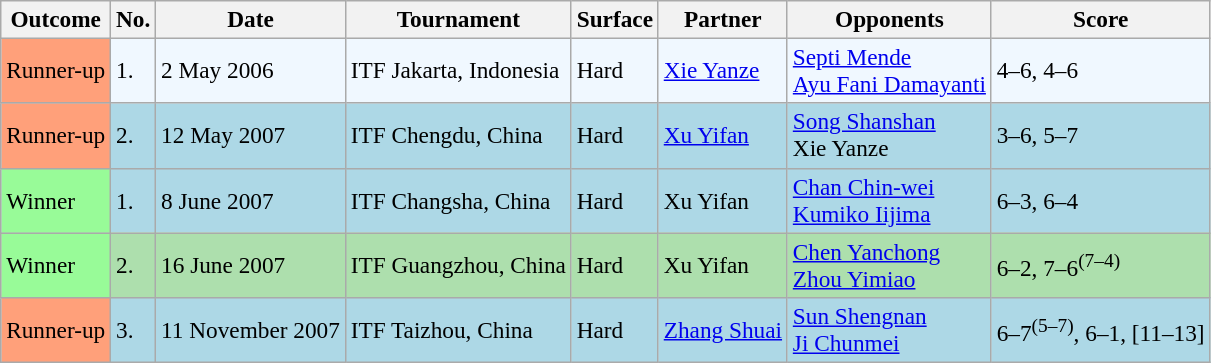<table class="sortable wikitable" style=font-size:97%>
<tr>
<th>Outcome</th>
<th>No.</th>
<th>Date</th>
<th>Tournament</th>
<th>Surface</th>
<th>Partner</th>
<th>Opponents</th>
<th>Score</th>
</tr>
<tr style="background:#f0f8ff;">
<td style="background:#ffa07a;">Runner-up</td>
<td>1.</td>
<td>2 May 2006</td>
<td>ITF Jakarta, Indonesia</td>
<td>Hard</td>
<td> <a href='#'>Xie Yanze</a></td>
<td> <a href='#'>Septi Mende</a> <br>  <a href='#'>Ayu Fani Damayanti</a></td>
<td>4–6, 4–6</td>
</tr>
<tr style="background:lightblue;">
<td style="background:#ffa07a;">Runner-up</td>
<td>2.</td>
<td>12 May 2007</td>
<td>ITF Chengdu, China</td>
<td>Hard</td>
<td> <a href='#'>Xu Yifan</a></td>
<td> <a href='#'>Song Shanshan</a> <br>  Xie Yanze</td>
<td>3–6, 5–7</td>
</tr>
<tr style="background:lightblue;">
<td style="background:#98fb98;">Winner</td>
<td>1.</td>
<td>8 June 2007</td>
<td>ITF Changsha, China</td>
<td>Hard</td>
<td> Xu Yifan</td>
<td> <a href='#'>Chan Chin-wei</a> <br>  <a href='#'>Kumiko Iijima</a></td>
<td>6–3, 6–4</td>
</tr>
<tr style="background:#addfad;">
<td style="background:#98fb98;">Winner</td>
<td>2.</td>
<td>16 June 2007</td>
<td>ITF Guangzhou, China</td>
<td>Hard</td>
<td> Xu Yifan</td>
<td> <a href='#'>Chen Yanchong</a> <br>  <a href='#'>Zhou Yimiao</a></td>
<td>6–2, 7–6<sup>(7–4)</sup></td>
</tr>
<tr bgcolor=lightblue>
<td style="background:#ffa07a;">Runner-up</td>
<td>3.</td>
<td>11 November 2007</td>
<td>ITF Taizhou, China</td>
<td>Hard</td>
<td> <a href='#'>Zhang Shuai</a></td>
<td> <a href='#'>Sun Shengnan</a> <br>  <a href='#'>Ji Chunmei</a></td>
<td>6–7<sup>(5–7)</sup>, 6–1, [11–13]</td>
</tr>
</table>
